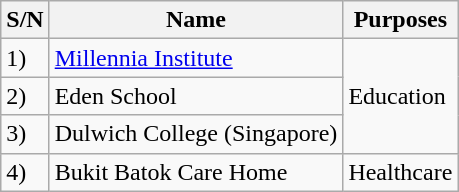<table class="wikitable">
<tr>
<th>S/N</th>
<th>Name</th>
<th>Purposes</th>
</tr>
<tr>
<td>1)</td>
<td><a href='#'>Millennia Institute</a></td>
<td rowspan="3">Education</td>
</tr>
<tr>
<td>2)</td>
<td>Eden School</td>
</tr>
<tr>
<td>3)</td>
<td>Dulwich College (Singapore)</td>
</tr>
<tr>
<td>4)</td>
<td>Bukit Batok Care Home</td>
<td>Healthcare</td>
</tr>
</table>
